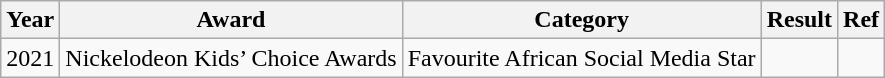<table class="wikitable">
<tr>
<th>Year</th>
<th>Award</th>
<th>Category</th>
<th>Result</th>
<th>Ref</th>
</tr>
<tr>
<td>2021</td>
<td>Nickelodeon Kids’ Choice Awards</td>
<td>Favourite African Social Media Star</td>
<td></td>
<td></td>
</tr>
</table>
